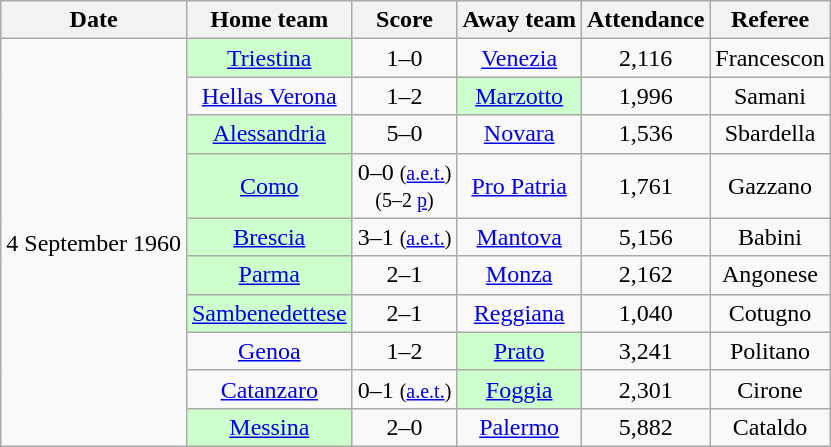<table class="wikitable" style="text-align: center">
<tr>
<th>Date</th>
<th>Home team</th>
<th>Score</th>
<th>Away team</th>
<th>Attendance</th>
<th>Referee</th>
</tr>
<tr>
<td rowspan=10>4 September 1960</td>
<td bgcolor="ccffcc"><a href='#'>Triestina</a></td>
<td>1–0</td>
<td><a href='#'>Venezia</a></td>
<td>2,116</td>
<td>Francescon</td>
</tr>
<tr>
<td><a href='#'>Hellas Verona</a></td>
<td>1–2</td>
<td bgcolor="ccffcc"><a href='#'>Marzotto</a></td>
<td>1,996</td>
<td>Samani</td>
</tr>
<tr>
<td bgcolor="ccffcc"><a href='#'>Alessandria</a></td>
<td>5–0</td>
<td><a href='#'>Novara</a></td>
<td>1,536</td>
<td>Sbardella</td>
</tr>
<tr>
<td bgcolor="ccffcc"><a href='#'>Como</a></td>
<td>0–0 <small>(<a href='#'>a.e.t.</a>)<br>(5–2 <a href='#'>p</a>)</small></td>
<td><a href='#'>Pro Patria</a></td>
<td>1,761</td>
<td>Gazzano</td>
</tr>
<tr>
<td bgcolor="ccffcc"><a href='#'>Brescia</a></td>
<td>3–1 <small>(<a href='#'>a.e.t.</a>)</small></td>
<td><a href='#'>Mantova</a></td>
<td>5,156</td>
<td>Babini</td>
</tr>
<tr>
<td bgcolor="ccffcc"><a href='#'>Parma</a></td>
<td>2–1</td>
<td><a href='#'>Monza</a></td>
<td>2,162</td>
<td>Angonese</td>
</tr>
<tr>
<td bgcolor="ccffcc"><a href='#'>Sambenedettese</a></td>
<td>2–1</td>
<td><a href='#'>Reggiana</a></td>
<td>1,040</td>
<td>Cotugno</td>
</tr>
<tr>
<td><a href='#'>Genoa</a></td>
<td>1–2</td>
<td bgcolor="ccffcc"><a href='#'>Prato</a></td>
<td>3,241</td>
<td>Politano</td>
</tr>
<tr>
<td><a href='#'>Catanzaro</a></td>
<td>0–1 <small>(<a href='#'>a.e.t.</a>)</small></td>
<td bgcolor="ccffcc"><a href='#'>Foggia</a></td>
<td>2,301</td>
<td>Cirone</td>
</tr>
<tr>
<td bgcolor="ccffcc"><a href='#'>Messina</a></td>
<td>2–0</td>
<td><a href='#'>Palermo</a></td>
<td>5,882</td>
<td>Cataldo</td>
</tr>
</table>
